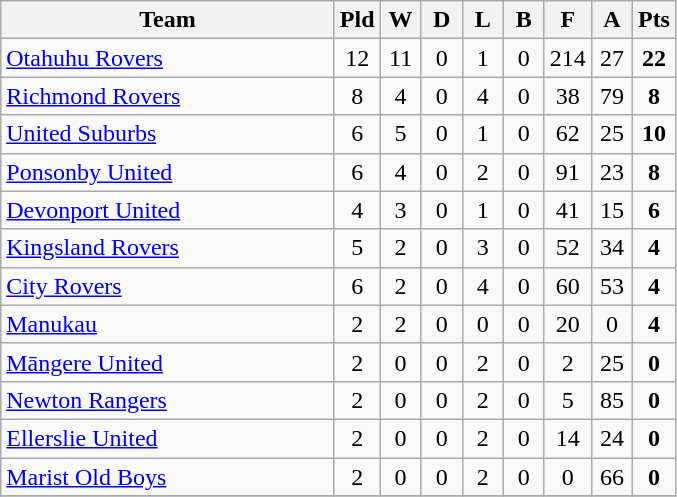<table class="wikitable" style="text-align:center;">
<tr>
<th width=215>Team</th>
<th width=20 abbr="Played">Pld</th>
<th width=20 abbr="Won">W</th>
<th width=20 abbr="Drawn">D</th>
<th width=20 abbr="Lost">L</th>
<th width=20 abbr="Bye">B</th>
<th width=20 abbr="For">F</th>
<th width=20 abbr="Against">A</th>
<th width=20 abbr="Points">Pts</th>
</tr>
<tr>
<td style="text-align:left;"><a href='#'>
Otahuhu Rovers</a></td>
<td>12</td>
<td>11</td>
<td>0</td>
<td>1</td>
<td>0</td>
<td>214</td>
<td>27</td>
<td><strong>22</strong></td>
</tr>
<tr>
<td style="text-align:left;"><a href='#'>Richmond Rovers</a></td>
<td>8</td>
<td>4</td>
<td>0</td>
<td>4</td>
<td>0</td>
<td>38</td>
<td>79</td>
<td><strong>8</strong></td>
</tr>
<tr>
<td style="text-align:left;"><a href='#'>United Suburbs</a></td>
<td>6</td>
<td>5</td>
<td>0</td>
<td>1</td>
<td>0</td>
<td>62</td>
<td>25</td>
<td><strong>10</strong></td>
</tr>
<tr>
<td style="text-align:left;"><a href='#'>Ponsonby United</a></td>
<td>6</td>
<td>4</td>
<td>0</td>
<td>2</td>
<td>0</td>
<td>91</td>
<td>23</td>
<td><strong>8</strong></td>
</tr>
<tr>
<td style="text-align:left;"><a href='#'>Devonport United</a></td>
<td>4</td>
<td>3</td>
<td>0</td>
<td>1</td>
<td>0</td>
<td>41</td>
<td>15</td>
<td><strong>6</strong></td>
</tr>
<tr>
<td style="text-align:left;"><a href='#'>Kingsland Rovers</a></td>
<td>5</td>
<td>2</td>
<td>0</td>
<td>3</td>
<td>0</td>
<td>52</td>
<td>34</td>
<td><strong>4</strong></td>
</tr>
<tr>
<td style="text-align:left;"><a href='#'>City Rovers</a></td>
<td>6</td>
<td>2</td>
<td>0</td>
<td>4</td>
<td>0</td>
<td>60</td>
<td>53</td>
<td><strong>4</strong></td>
</tr>
<tr>
<td style="text-align:left;"><a href='#'>Manukau</a></td>
<td>2</td>
<td>2</td>
<td>0</td>
<td>0</td>
<td>0</td>
<td>20</td>
<td>0</td>
<td><strong>4</strong></td>
</tr>
<tr>
<td style="text-align:left;"><a href='#'>Māngere United</a></td>
<td>2</td>
<td>0</td>
<td>0</td>
<td>2</td>
<td>0</td>
<td>2</td>
<td>25</td>
<td><strong>0</strong></td>
</tr>
<tr>
<td style="text-align:left;"><a href='#'>Newton Rangers</a></td>
<td>2</td>
<td>0</td>
<td>0</td>
<td>2</td>
<td>0</td>
<td>5</td>
<td>85</td>
<td><strong>0</strong></td>
</tr>
<tr>
<td style="text-align:left;"><a href='#'>Ellerslie United</a></td>
<td>2</td>
<td>0</td>
<td>0</td>
<td>2</td>
<td>0</td>
<td>14</td>
<td>24</td>
<td><strong>0</strong></td>
</tr>
<tr>
<td style="text-align:left;"><a href='#'>Marist Old Boys</a></td>
<td>2</td>
<td>0</td>
<td>0</td>
<td>2</td>
<td>0</td>
<td>0</td>
<td>66</td>
<td><strong>0</strong></td>
</tr>
<tr>
</tr>
</table>
